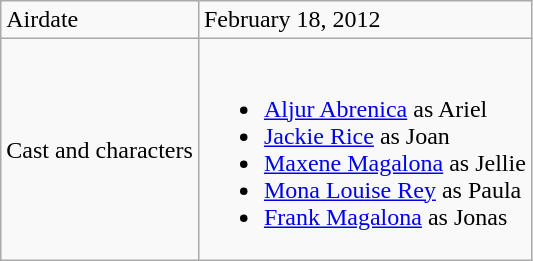<table class="wikitable">
<tr>
<td>Airdate</td>
<td>February 18, 2012</td>
</tr>
<tr>
<td>Cast and characters</td>
<td><br><ul><li><a href='#'>Aljur Abrenica</a> as Ariel</li><li><a href='#'>Jackie Rice</a> as Joan</li><li><a href='#'>Maxene Magalona</a> as Jellie</li><li><a href='#'>Mona Louise Rey</a> as Paula</li><li><a href='#'>Frank Magalona</a> as Jonas</li></ul></td>
</tr>
</table>
